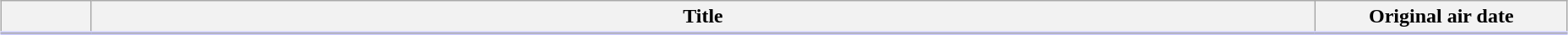<table class="wikitable" style="width:98%; margin:auto; background:#FFF;">
<tr style="border-bottom: 3px solid #CCF;">
<th style="width:4em;"></th>
<th>Title</th>
<th style="width:12em;">Original air date</th>
</tr>
<tr>
</tr>
</table>
